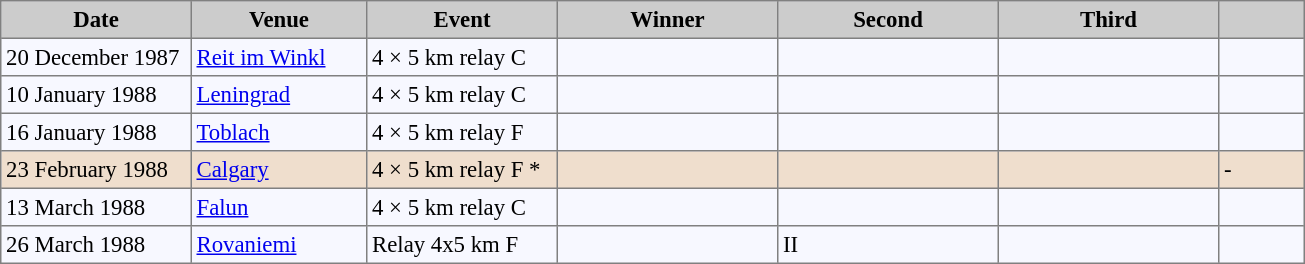<table bgcolor="#f7f8ff" cellpadding="3" cellspacing="0" border="1" style="font-size: 95%; border: gray solid 1px; border-collapse: collapse;">
<tr bgcolor="#CCCCCC">
<td align="center" width="120"><strong>Date</strong></td>
<td align="center" width="110"><strong>Venue</strong></td>
<td align="center" width="120"><strong>Event</strong></td>
<td align="center" width="140"><strong>Winner</strong></td>
<td align="center" width="140"><strong>Second</strong></td>
<td align="center" width="140"><strong>Third</strong></td>
<td align="center" width="50"><strong></strong></td>
</tr>
<tr align="left">
<td>20 December 1987</td>
<td> <a href='#'>Reit im Winkl</a></td>
<td>4 × 5 km relay C</td>
<td></td>
<td></td>
<td></td>
<td></td>
</tr>
<tr align="left">
<td>10 January 1988</td>
<td> <a href='#'>Leningrad</a></td>
<td>4 × 5 km relay C</td>
<td></td>
<td></td>
<td></td>
<td></td>
</tr>
<tr align="left">
<td>16 January 1988</td>
<td> <a href='#'>Toblach</a></td>
<td>4 × 5 km relay F</td>
<td></td>
<td></td>
<td></td>
<td></td>
</tr>
<tr align="left" bgcolor=#EFDECD>
<td>23 February 1988</td>
<td> <a href='#'>Calgary</a></td>
<td>4 × 5 km relay F *</td>
<td></td>
<td></td>
<td></td>
<td>-</td>
</tr>
<tr align="left">
<td>13 March 1988</td>
<td> <a href='#'>Falun</a></td>
<td>4 × 5 km relay C</td>
<td></td>
<td></td>
<td></td>
<td></td>
</tr>
<tr align="left">
<td>26 March 1988</td>
<td> <a href='#'>Rovaniemi</a></td>
<td>Relay 4x5 km F</td>
<td></td>
<td> II</td>
<td></td>
<td></td>
</tr>
</table>
